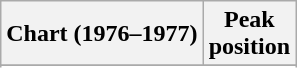<table class="wikitable sortable plainrowheaders" style="text-align:center">
<tr>
<th scope="col">Chart (1976–1977)</th>
<th scope="col">Peak<br> position</th>
</tr>
<tr>
</tr>
<tr>
</tr>
</table>
